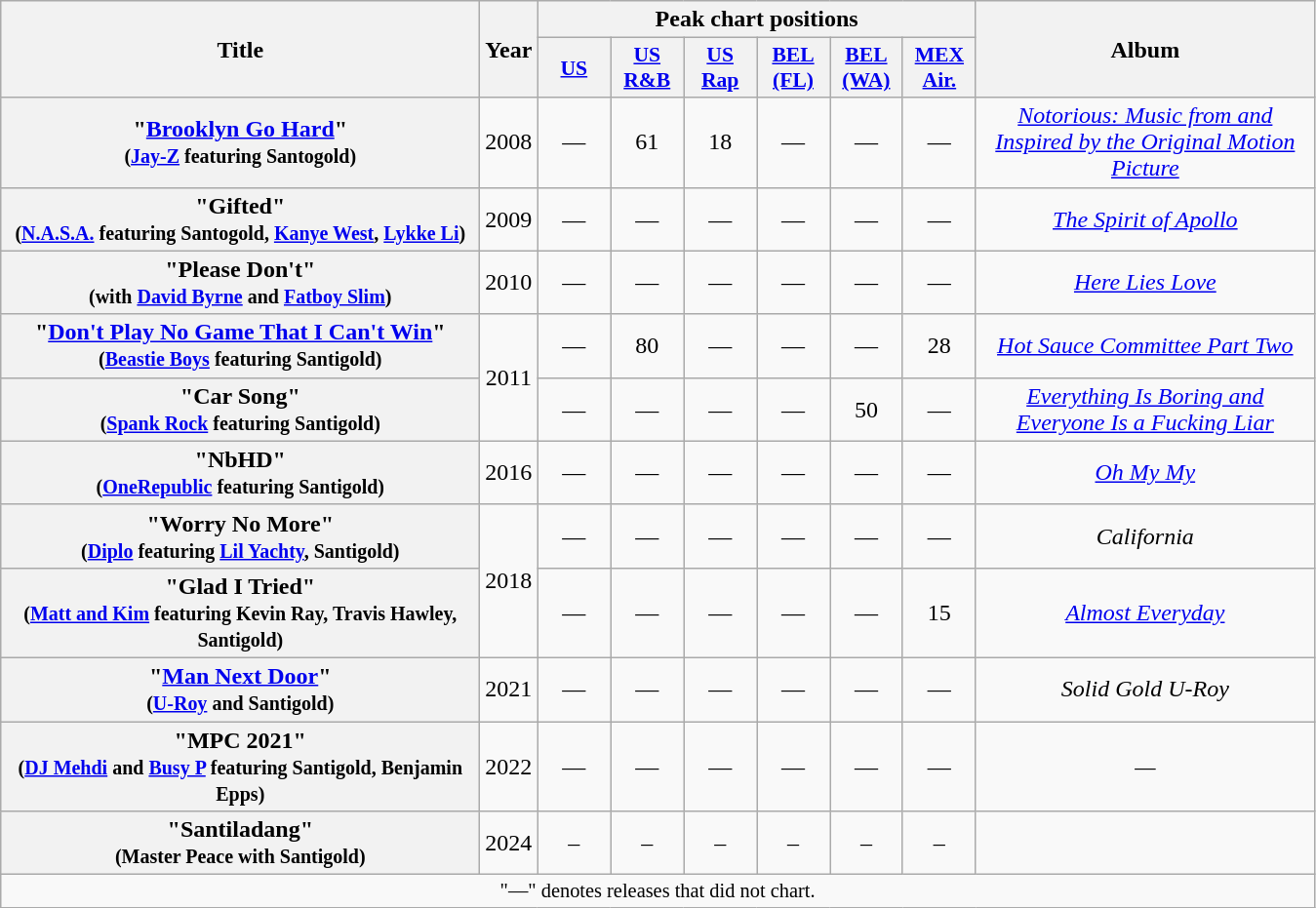<table class="wikitable plainrowheaders" style="text-align:center;" border="1">
<tr>
<th scope="col" rowspan="2" style="width:20em;">Title</th>
<th scope="col" rowspan="2" style="width:1em;">Year</th>
<th scope="col" colspan="6">Peak chart positions</th>
<th scope="col" rowspan="2" style="width:14em;">Album</th>
</tr>
<tr>
<th style="width:3em;font-size:90%" align="center"><a href='#'>US</a><br></th>
<th style="width:3em;font-size:90%" align="center"><a href='#'>US<br>R&B</a><br></th>
<th style="width:3em;font-size:90%" align="center"><a href='#'>US<br>Rap</a><br></th>
<th style="width:3em;font-size:90%" align="center"><a href='#'>BEL<br>(FL)</a><br></th>
<th style="width:3em;font-size:90%" align="center"><a href='#'>BEL<br>(WA)</a><br></th>
<th style="width:3em;font-size:90%" align="center"><a href='#'>MEX<br> Air.</a><br></th>
</tr>
<tr>
<th scope="row">"<a href='#'>Brooklyn Go Hard</a>"<br><small>(<a href='#'>Jay-Z</a> featuring Santogold)</small></th>
<td>2008</td>
<td align="center">—</td>
<td align="center">61</td>
<td align="center">18</td>
<td align="center">—</td>
<td align="center">—</td>
<td align="center">—</td>
<td><em><a href='#'>Notorious: Music from and Inspired by the Original Motion Picture</a></em></td>
</tr>
<tr>
<th scope="row">"Gifted"<br><small>(<a href='#'>N.A.S.A.</a> featuring Santogold, <a href='#'>Kanye West</a>, <a href='#'>Lykke Li</a>)</small></th>
<td align="center">2009</td>
<td align="center">—</td>
<td align="center">—</td>
<td align="center">—</td>
<td align="center">—</td>
<td align="center">—</td>
<td align="center">—</td>
<td><em><a href='#'>The Spirit of Apollo</a></em></td>
</tr>
<tr>
<th scope="row">"Please Don't"<br><small>(with <a href='#'>David Byrne</a> and <a href='#'>Fatboy Slim</a>)</small></th>
<td align="center">2010</td>
<td align="center">—</td>
<td align="center">—</td>
<td align="center">—</td>
<td align="center">—</td>
<td align="center">—</td>
<td align="center">—</td>
<td><em><a href='#'>Here Lies Love</a></em></td>
</tr>
<tr>
<th scope="row">"<a href='#'>Don't Play No Game That I Can't Win</a>"<br><small>(<a href='#'>Beastie Boys</a> featuring Santigold)</small></th>
<td align="center" rowspan="2">2011</td>
<td align="center">—</td>
<td align="center">80</td>
<td align="center">—</td>
<td align="center">—</td>
<td align="center">—</td>
<td align="center">28</td>
<td><em><a href='#'>Hot Sauce Committee Part Two</a></em></td>
</tr>
<tr>
<th scope="row">"Car Song"<br><small>(<a href='#'>Spank Rock</a> featuring Santigold)</small></th>
<td align="center">—</td>
<td align="center">—</td>
<td align="center">—</td>
<td align="center">—</td>
<td align="center">50</td>
<td align="center">—</td>
<td><em><a href='#'>Everything Is Boring and Everyone Is a Fucking Liar</a></em></td>
</tr>
<tr>
<th scope="row">"NbHD"<br><small>(<a href='#'>OneRepublic</a> featuring Santigold)</small></th>
<td>2016</td>
<td align="center">—</td>
<td align="center">—</td>
<td align="center">—</td>
<td align="center">—</td>
<td align="center">—</td>
<td align="center">—</td>
<td><em><a href='#'>Oh My My</a></em></td>
</tr>
<tr>
<th scope="row">"Worry No More"<br><small>(<a href='#'>Diplo</a> featuring <a href='#'>Lil Yachty</a>, Santigold)</small></th>
<td rowspan="2">2018</td>
<td align="center">—</td>
<td align="center">—</td>
<td align="center">—</td>
<td align="center">—</td>
<td align="center">—</td>
<td align="center">—</td>
<td><em>California</em></td>
</tr>
<tr>
<th scope="row">"Glad I Tried"<br><small>(<a href='#'>Matt and Kim</a> featuring Kevin Ray, Travis Hawley, Santigold)</small></th>
<td align="center">—</td>
<td align="center">—</td>
<td align="center">—</td>
<td align="center">—</td>
<td align="center">—</td>
<td align="center">15</td>
<td><em><a href='#'>Almost Everyday</a></em></td>
</tr>
<tr>
<th scope="row">"<a href='#'>Man Next Door</a>"<br><small>(<a href='#'>U-Roy</a> and Santigold)</small></th>
<td>2021</td>
<td align="center">—</td>
<td align="center">—</td>
<td align="center">—</td>
<td align="center">—</td>
<td align="center">—</td>
<td align="center">—</td>
<td><em>Solid Gold U-Roy</em></td>
</tr>
<tr>
<th scope="row">"MPC 2021"<br><small>(<a href='#'>DJ Mehdi</a> and <a href='#'>Busy P</a> featuring Santigold, Benjamin Epps)</small></th>
<td>2022</td>
<td align="center">—</td>
<td align="center">—</td>
<td align="center">—</td>
<td align="center">—</td>
<td align="center">—</td>
<td align="center">—</td>
<td><em>—</em></td>
</tr>
<tr>
<th scope="row">"Santiladang"<br><small>(Master Peace with Santigold)</small></th>
<td>2024</td>
<td>–</td>
<td>–</td>
<td>–</td>
<td>–</td>
<td>–</td>
<td>–</td>
<td></td>
</tr>
<tr>
<td align="center" colspan="10" style="font-size: 85%">"—" denotes releases that did not chart.</td>
</tr>
</table>
